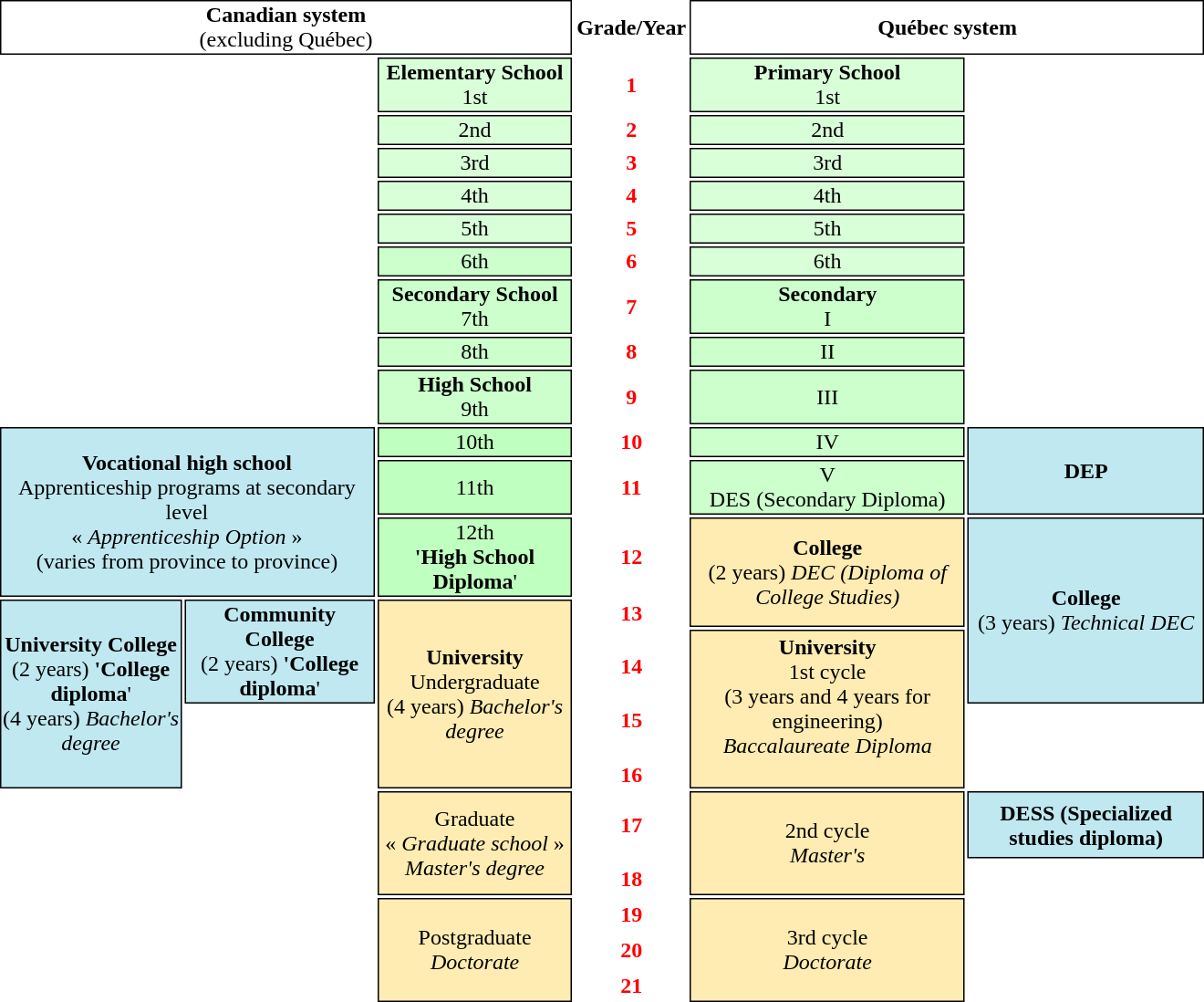<table align="center" style="text-align:center; width:70%; ">
<tr>
<td style="border:1px solid black;" colspan="3"><strong>Canadian system</strong> <br> (excluding Québec)</td>
<td><strong>Grade/Year</strong></td>
<td colspan="2" style="border:1px solid black;"><strong>Québec system</strong></td>
</tr>
<tr>
<td rowspan="9"></td>
<td rowspan="9"></td>
<td style="border:1px solid black;" bgcolor=#d9ffd9><strong>Elementary School</strong> <br>  1st</td>
<td style="color: red"><strong>1</strong></td>
<td style="border:1px solid black;" bgcolor=#d9ffd9><strong>Primary School</strong> <br> 1st</td>
<td rowspan="9"></td>
</tr>
<tr>
<td style="border:1px solid black;" bgcolor=#d9ffd9>2nd</td>
<td style="color: red"><strong>2</strong></td>
<td style="border:1px solid black;" bgcolor=#d9ffd9>2nd</td>
</tr>
<tr>
<td style="border:1px solid black;" bgcolor=#d9ffd9>3rd</td>
<td style="color: red"><strong>3</strong></td>
<td style="border:1px solid black;" bgcolor=#d9ffd9>3rd</td>
</tr>
<tr>
<td style="border:1px solid black;" bgcolor=#d9ffd9>4th</td>
<td style="color: red"><strong>4</strong></td>
<td style="border:1px solid black;" bgcolor=#d9ffd9>4th</td>
</tr>
<tr>
<td style="border:1px solid black;" bgcolor=#d9ffd9>5th</td>
<td style="color: red"><strong>5</strong></td>
<td style="border:1px solid black;" bgcolor=#d9ffd9>5th</td>
</tr>
<tr>
<td style="border:1px solid black;" bgcolor=#ccffcc>6th</td>
<td style="color: red"><strong>6</strong></td>
<td style="border:1px solid black;" bgcolor=#d9ffd9>6th</td>
</tr>
<tr>
<td style="border:1px solid black;" bgcolor=#ccffcc><strong>Secondary School</strong> <br> 7th</td>
<td style="color: red"><strong>7</strong></td>
<td style="border:1px solid black;" bgcolor=#ccffcc><strong>Secondary</strong> <br> I</td>
</tr>
<tr>
<td style="border:1px solid black;" bgcolor=#ccffcc>8th</td>
<td style="color: red"><strong>8</strong></td>
<td style="border:1px solid black;" bgcolor=#ccffcc>II</td>
</tr>
<tr>
<td style="border:1px solid black;" bgcolor=#ccffcc><strong>High School</strong> <br> 9th</td>
<td style="color: red"><strong>9</strong></td>
<td style="border:1px solid black;" bgcolor=#ccffcc>III</td>
</tr>
<tr>
<td style="border:1px solid black;" colspan="2" rowspan="3" bgcolor=#c0e8f0><strong>Vocational high school</strong> <br> Apprenticeship programs at secondary level <br> « <em>Apprenticeship Option</em> » <br> (varies from province to province)</td>
<td style="border:1px solid black;" bgcolor=#bfffbf>10th</td>
<td style="color: red"><strong>10</strong></td>
<td style="border:1px solid black;" bgcolor=#ccffcc>IV</td>
<td style="border:1px solid black;" rowspan="2" bgcolor=#c0e8f0><strong>DEP</strong></td>
</tr>
<tr>
<td style="border:1px solid black;" bgcolor=#bfffbf>11th</td>
<td style="color: red"><strong>11</strong></td>
<td style="border:1px solid black;" bgcolor=#ccffcc>V <br> DES (Secondary Diploma)</td>
</tr>
<tr>
<td style="border:1px solid black;" bgcolor=#bfffbf>12th <br> <strong>'High School<em> <br> </em>Diploma</strong>'</td>
<td style="color: red"><strong>12</strong></td>
<td style="border:1px solid black;" bgcolor=#FFECB2 rowspan="2"><strong>College</strong> <br> (2 years) <em>DEC (Diploma of College Studies)</em></td>
<td style="border:1px solid black;" rowspan="3" bgcolor=#c0e8f0><strong>College</strong> <br> (3 years) <em>Technical DEC</em></td>
</tr>
<tr>
<td style="border:1px solid black;" bgcolor=#c0e8f0 rowspan="4"><strong>University College</strong> <br> (2 years) <strong>'College diploma</strong>' <br> (4 years) <em>Bachelor's degree</em></td>
<td style="border:1px solid black;" bgcolor=#c0e8f0 rowspan="2"><strong>Community College</strong> <br> (2 years) <strong>'College diploma</strong>'</td>
<td style="border:1px solid black;" bgcolor=#FFECB2 rowspan="4"><strong>University</strong> <br> Undergraduate  <br> (4 years) <em>Bachelor's degree</em></td>
<td style="color: red"><strong>13</strong></td>
</tr>
<tr>
<td style="color: red"><strong>14</strong></td>
<td style="border:1px solid black;" bgcolor=#FFECB2 rowspan="3"><strong>University</strong> <br> 1st cycle<br>(3 years and 4 years for engineering)<br><em>Baccalaureate Diploma</em><br> </td>
</tr>
<tr>
<td rowspan="7"></td>
<td style="color: red"><strong>15</strong></td>
<td rowspan="2"></td>
</tr>
<tr>
<td style="color: red"><br>  <strong>16</strong> <br></td>
</tr>
<tr>
<td rowspan="4"></td>
<td bgcolor=#FFECB2 style="border:1px solid black;" rowspan="2">Graduate <br> « <em>Graduate school</em> » <br> <em>Master's degree</em></td>
<td style="color: red"><strong>17</strong></td>
<td style="border:1px solid black;" bgcolor=#FFECB2 rowspan="2"><br>2nd cycle <br> <em>Master's</em><br> </td>
<td style="border:1px solid black;" bgcolor=#c0e8f0><strong>DESS (Specialized studies diploma)</strong></td>
</tr>
<tr>
<td style="color: red"><strong>18</strong></td>
</tr>
<tr>
<td bgcolor=#FFECB2 rowspan="4" style="border:1px solid black;">Postgraduate <br> <em>Doctorate</em></td>
<td style="color: red"><strong>19</strong></td>
<td style="border:1px solid black;" bgcolor=#FFECB2 rowspan="4"><br>3rd cycle<br><em>Doctorate</em><br> </td>
</tr>
<tr>
<td style="color: red"><strong>20</strong></td>
</tr>
<tr>
<td rowspan="7"></td>
<td style="color: red"><strong>21</strong></td>
<td rowspan="2"></td>
</tr>
</table>
